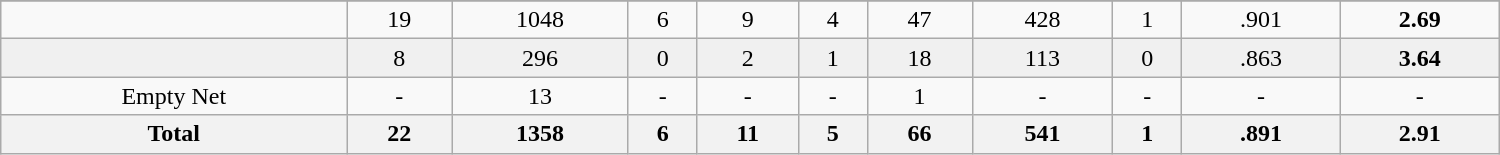<table class="wikitable sortable" width ="1000">
<tr align="center">
</tr>
<tr align="center">
<td></td>
<td>19</td>
<td>1048</td>
<td>6</td>
<td>9</td>
<td>4</td>
<td>47</td>
<td>428</td>
<td>1</td>
<td>.901</td>
<td><strong>2.69</strong></td>
</tr>
<tr align="center" bgcolor="#f0f0f0">
<td></td>
<td>8</td>
<td>296</td>
<td>0</td>
<td>2</td>
<td>1</td>
<td>18</td>
<td>113</td>
<td>0</td>
<td>.863</td>
<td><strong>3.64</strong></td>
</tr>
<tr align="center" bgcolor="">
<td>Empty Net</td>
<td>-</td>
<td>13</td>
<td>-</td>
<td>-</td>
<td>-</td>
<td>1</td>
<td>-</td>
<td>-</td>
<td>-</td>
<td>-</td>
</tr>
<tr>
<th>Total</th>
<th>22</th>
<th>1358</th>
<th>6</th>
<th>11</th>
<th>5</th>
<th>66</th>
<th>541</th>
<th>1</th>
<th>.891</th>
<th>2.91</th>
</tr>
</table>
